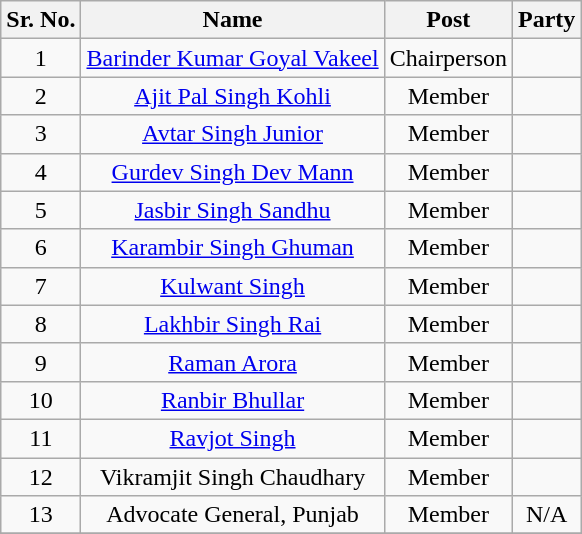<table class="wikitable sortable">
<tr>
<th>Sr. No.</th>
<th>Name</th>
<th>Post</th>
<th colspan="2">Party</th>
</tr>
<tr align="center">
<td>1</td>
<td><a href='#'>Barinder Kumar Goyal Vakeel</a></td>
<td>Chairperson</td>
<td></td>
</tr>
<tr align="center">
<td>2</td>
<td><a href='#'>Ajit Pal Singh Kohli</a></td>
<td>Member</td>
<td></td>
</tr>
<tr align="center">
<td>3</td>
<td><a href='#'>Avtar Singh Junior</a></td>
<td>Member</td>
<td></td>
</tr>
<tr align="center">
<td>4</td>
<td><a href='#'>Gurdev Singh Dev Mann</a></td>
<td>Member</td>
<td></td>
</tr>
<tr align="center">
<td>5</td>
<td><a href='#'>Jasbir Singh Sandhu</a></td>
<td>Member</td>
<td></td>
</tr>
<tr align="center">
<td>6</td>
<td><a href='#'>Karambir Singh Ghuman</a></td>
<td>Member</td>
<td></td>
</tr>
<tr align="center">
<td>7</td>
<td><a href='#'>Kulwant Singh</a></td>
<td>Member</td>
<td></td>
</tr>
<tr align="center">
<td>8</td>
<td><a href='#'>Lakhbir Singh Rai</a></td>
<td>Member</td>
<td></td>
</tr>
<tr align="center">
<td>9</td>
<td><a href='#'>Raman Arora</a></td>
<td>Member</td>
<td></td>
</tr>
<tr align="center">
<td>10</td>
<td><a href='#'>Ranbir Bhullar</a></td>
<td>Member</td>
<td></td>
</tr>
<tr align="center">
<td>11</td>
<td><a href='#'>Ravjot Singh</a></td>
<td>Member</td>
<td></td>
</tr>
<tr align="center">
<td>12</td>
<td>Vikramjit Singh Chaudhary</td>
<td>Member</td>
<td></td>
</tr>
<tr align="center">
<td>13</td>
<td>Advocate General, Punjab</td>
<td>Member</td>
<td colspan=2>N/A</td>
</tr>
<tr align="center">
</tr>
</table>
